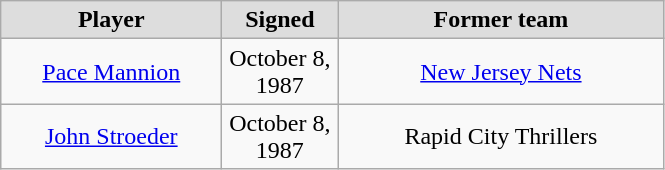<table class="wikitable" style="text-align: center">
<tr style="text-align:center; background:#ddd;">
<td style="width:140px"><strong>Player</strong></td>
<td style="width:70px"><strong>Signed</strong></td>
<td style="width:210px"><strong>Former team</strong></td>
</tr>
<tr>
<td><a href='#'>Pace Mannion</a></td>
<td>October 8, 1987</td>
<td><a href='#'>New Jersey Nets</a></td>
</tr>
<tr>
<td><a href='#'>John Stroeder</a></td>
<td>October 8, 1987</td>
<td>Rapid City Thrillers</td>
</tr>
</table>
